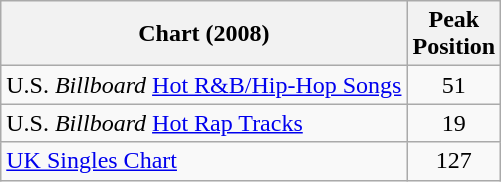<table class="wikitable">
<tr>
<th align="left">Chart (2008)</th>
<th align="left">Peak<br>Position</th>
</tr>
<tr>
<td align="left">U.S. <em>Billboard</em> <a href='#'>Hot R&B/Hip-Hop Songs</a></td>
<td align="center">51</td>
</tr>
<tr>
<td align="left">U.S. <em>Billboard</em> <a href='#'>Hot Rap Tracks</a></td>
<td align="center">19</td>
</tr>
<tr>
<td align="left"><a href='#'>UK Singles Chart</a></td>
<td align="center">127</td>
</tr>
</table>
